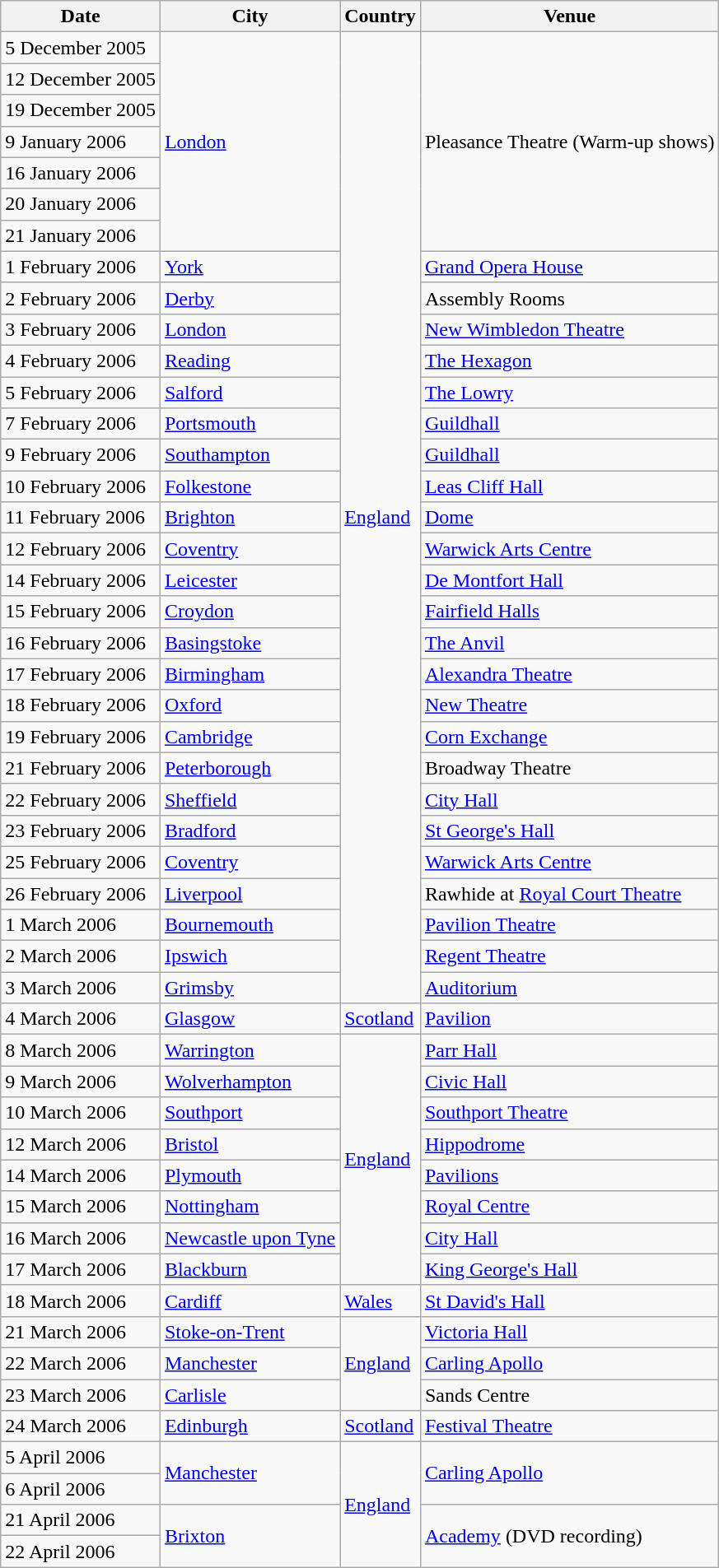<table class="wikitable">
<tr>
<th>Date</th>
<th>City</th>
<th>Country</th>
<th>Venue</th>
</tr>
<tr>
<td>5 December 2005</td>
<td rowspan=7><a href='#'>London</a></td>
<td rowspan=31><a href='#'>England</a></td>
<td rowspan=7>Pleasance Theatre (Warm-up shows)</td>
</tr>
<tr>
<td>12 December 2005</td>
</tr>
<tr>
<td>19 December 2005</td>
</tr>
<tr>
<td>9 January 2006</td>
</tr>
<tr>
<td>16 January 2006</td>
</tr>
<tr>
<td>20 January 2006</td>
</tr>
<tr>
<td>21 January 2006</td>
</tr>
<tr>
<td>1 February 2006</td>
<td><a href='#'>York</a></td>
<td><a href='#'>Grand Opera House</a></td>
</tr>
<tr>
<td>2 February 2006</td>
<td><a href='#'>Derby</a></td>
<td>Assembly Rooms</td>
</tr>
<tr>
<td>3 February 2006</td>
<td><a href='#'>London</a></td>
<td><a href='#'>New Wimbledon Theatre</a></td>
</tr>
<tr>
<td>4 February 2006</td>
<td><a href='#'>Reading</a></td>
<td><a href='#'>The Hexagon</a></td>
</tr>
<tr>
<td>5 February 2006</td>
<td><a href='#'>Salford</a></td>
<td><a href='#'>The Lowry</a></td>
</tr>
<tr>
<td>7 February 2006</td>
<td><a href='#'>Portsmouth</a></td>
<td><a href='#'>Guildhall</a></td>
</tr>
<tr>
<td>9 February 2006</td>
<td><a href='#'>Southampton</a></td>
<td><a href='#'>Guildhall</a></td>
</tr>
<tr>
<td>10 February 2006</td>
<td><a href='#'>Folkestone</a></td>
<td><a href='#'>Leas Cliff Hall</a></td>
</tr>
<tr>
<td>11 February 2006</td>
<td><a href='#'>Brighton</a></td>
<td><a href='#'>Dome</a></td>
</tr>
<tr>
<td>12 February 2006</td>
<td><a href='#'>Coventry</a></td>
<td><a href='#'>Warwick Arts Centre</a></td>
</tr>
<tr>
<td>14 February 2006</td>
<td><a href='#'>Leicester</a></td>
<td><a href='#'>De Montfort Hall</a></td>
</tr>
<tr>
<td>15 February 2006</td>
<td><a href='#'>Croydon</a></td>
<td><a href='#'>Fairfield Halls</a></td>
</tr>
<tr>
<td>16 February 2006</td>
<td><a href='#'>Basingstoke</a></td>
<td><a href='#'>The Anvil</a></td>
</tr>
<tr>
<td>17 February 2006</td>
<td><a href='#'>Birmingham</a></td>
<td><a href='#'>Alexandra Theatre</a></td>
</tr>
<tr>
<td>18 February 2006</td>
<td><a href='#'>Oxford</a></td>
<td><a href='#'>New Theatre</a></td>
</tr>
<tr>
<td>19 February 2006</td>
<td><a href='#'>Cambridge</a></td>
<td><a href='#'>Corn Exchange</a></td>
</tr>
<tr>
<td>21 February 2006</td>
<td><a href='#'>Peterborough</a></td>
<td>Broadway Theatre</td>
</tr>
<tr>
<td>22 February 2006</td>
<td><a href='#'>Sheffield</a></td>
<td><a href='#'>City Hall</a></td>
</tr>
<tr>
<td>23 February 2006</td>
<td><a href='#'>Bradford</a></td>
<td><a href='#'>St George's Hall</a></td>
</tr>
<tr>
<td>25 February 2006</td>
<td><a href='#'>Coventry</a></td>
<td><a href='#'>Warwick Arts Centre</a></td>
</tr>
<tr>
<td>26 February 2006</td>
<td><a href='#'>Liverpool</a></td>
<td>Rawhide at <a href='#'>Royal Court Theatre</a></td>
</tr>
<tr>
<td>1 March 2006</td>
<td><a href='#'>Bournemouth</a></td>
<td><a href='#'>Pavilion Theatre</a></td>
</tr>
<tr>
<td>2 March 2006</td>
<td><a href='#'>Ipswich</a></td>
<td><a href='#'>Regent Theatre</a></td>
</tr>
<tr>
<td>3 March 2006</td>
<td><a href='#'>Grimsby</a></td>
<td><a href='#'>Auditorium</a></td>
</tr>
<tr>
<td>4 March 2006</td>
<td><a href='#'>Glasgow</a></td>
<td><a href='#'>Scotland</a></td>
<td><a href='#'>Pavilion</a></td>
</tr>
<tr>
<td>8 March 2006</td>
<td><a href='#'>Warrington</a></td>
<td rowspan=8><a href='#'>England</a></td>
<td><a href='#'>Parr Hall</a></td>
</tr>
<tr>
<td>9 March 2006</td>
<td><a href='#'>Wolverhampton</a></td>
<td><a href='#'>Civic Hall</a></td>
</tr>
<tr>
<td>10 March 2006</td>
<td><a href='#'>Southport</a></td>
<td><a href='#'>Southport Theatre</a></td>
</tr>
<tr>
<td>12 March 2006</td>
<td><a href='#'>Bristol</a></td>
<td><a href='#'>Hippodrome</a></td>
</tr>
<tr>
<td>14 March 2006</td>
<td><a href='#'>Plymouth</a></td>
<td><a href='#'>Pavilions</a></td>
</tr>
<tr>
<td>15 March 2006</td>
<td><a href='#'>Nottingham</a></td>
<td><a href='#'>Royal Centre</a></td>
</tr>
<tr>
<td>16 March 2006</td>
<td><a href='#'>Newcastle upon Tyne</a></td>
<td><a href='#'>City Hall</a></td>
</tr>
<tr>
<td>17 March 2006</td>
<td><a href='#'>Blackburn</a></td>
<td><a href='#'>King George's Hall</a></td>
</tr>
<tr>
<td>18 March 2006</td>
<td><a href='#'>Cardiff</a></td>
<td><a href='#'>Wales</a></td>
<td><a href='#'>St David's Hall</a></td>
</tr>
<tr>
<td>21 March 2006</td>
<td><a href='#'>Stoke-on-Trent</a></td>
<td rowspan=3><a href='#'>England</a></td>
<td><a href='#'>Victoria Hall</a></td>
</tr>
<tr>
<td>22 March 2006</td>
<td><a href='#'>Manchester</a></td>
<td><a href='#'>Carling Apollo</a></td>
</tr>
<tr>
<td>23 March 2006</td>
<td><a href='#'>Carlisle</a></td>
<td>Sands Centre</td>
</tr>
<tr>
<td>24 March 2006</td>
<td><a href='#'>Edinburgh</a></td>
<td><a href='#'>Scotland</a></td>
<td><a href='#'>Festival Theatre</a></td>
</tr>
<tr>
<td>5 April 2006</td>
<td rowspan=2><a href='#'>Manchester</a></td>
<td rowspan=4><a href='#'>England</a></td>
<td rowspan=2><a href='#'>Carling Apollo</a></td>
</tr>
<tr>
<td>6 April 2006</td>
</tr>
<tr>
<td>21 April 2006</td>
<td rowspan=2><a href='#'>Brixton</a></td>
<td rowspan=2><a href='#'>Academy</a> (DVD recording)</td>
</tr>
<tr>
<td>22 April 2006</td>
</tr>
</table>
